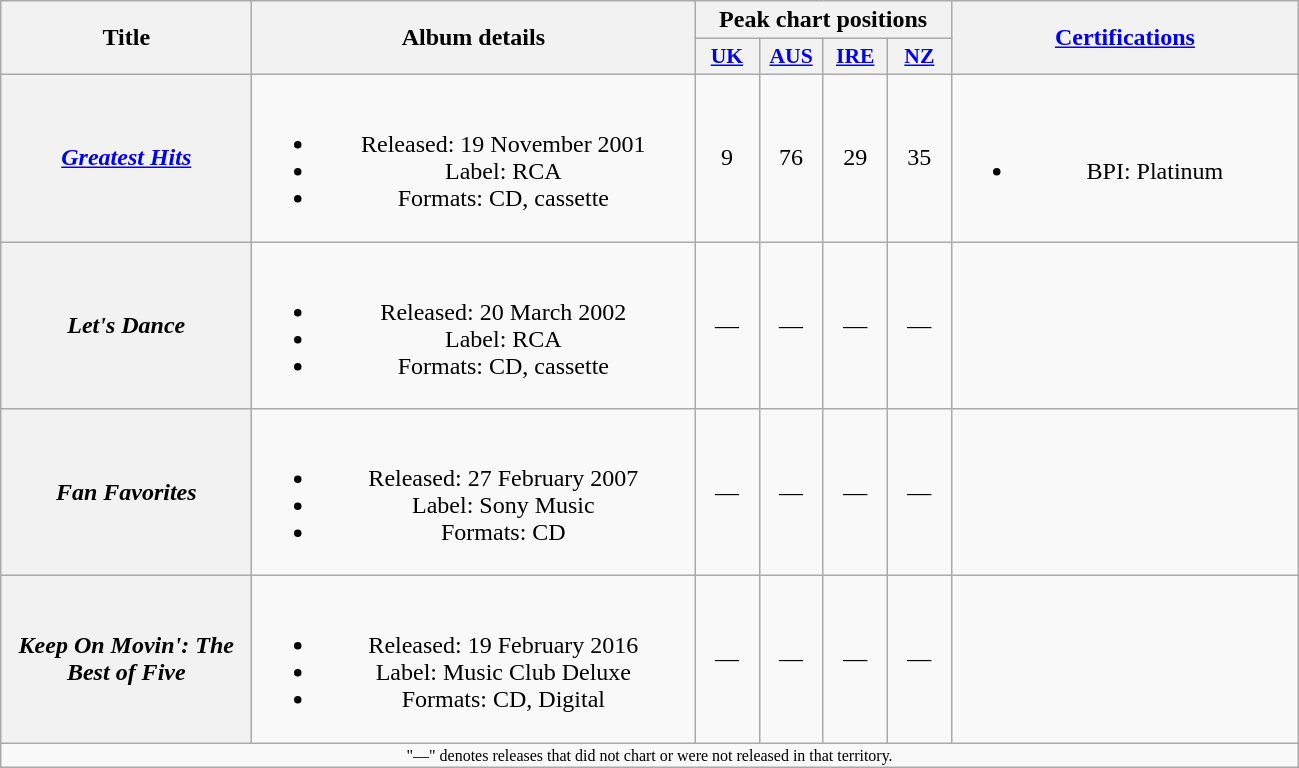<table class="wikitable plainrowheaders" style="text-align:center;" border="1">
<tr>
<th scope="col" rowspan="2" style="width:10em;">Title</th>
<th scope="col" rowspan="2" style="width:18em;">Album details</th>
<th scope="col" colspan="4">Peak chart positions</th>
<th scope="col" rowspan="2" style="width:14em;"><a href='#'>Certifications</a></th>
</tr>
<tr>
<th scope="col" style="width:2.5em;font-size:90%;"><a href='#'>UK</a><br></th>
<th scope="col" style="width:2.5em;font-size:90%;"><a href='#'>AUS</a><br></th>
<th scope="col" style="width:2.5em;font-size:90%;"><a href='#'>IRE</a><br></th>
<th scope="col" style="width:2.5em;font-size:90%;"><a href='#'>NZ</a><br></th>
</tr>
<tr>
<th scope="row"><em><a href='#'>Greatest Hits</a></em></th>
<td><br><ul><li>Released: 19 November 2001</li><li>Label: RCA</li><li>Formats: CD, cassette</li></ul></td>
<td>9</td>
<td>76</td>
<td>29</td>
<td>35</td>
<td><br><ul><li>BPI: Platinum</li></ul></td>
</tr>
<tr>
<th scope="row"><em>Let's Dance</em></th>
<td><br><ul><li>Released: 20 March 2002</li><li>Label: RCA</li><li>Formats: CD, cassette</li></ul></td>
<td>—</td>
<td>—</td>
<td>—</td>
<td>—</td>
<td></td>
</tr>
<tr>
<th scope="row"><em>Fan Favorites</em></th>
<td><br><ul><li>Released: 27 February 2007</li><li>Label: Sony Music</li><li>Formats: CD</li></ul></td>
<td>—</td>
<td>—</td>
<td>—</td>
<td>—</td>
<td></td>
</tr>
<tr>
<th scope="row"><em>Keep On Movin': The Best of Five</em></th>
<td><br><ul><li>Released: 19 February 2016</li><li>Label: Music Club Deluxe</li><li>Formats: CD, Digital</li></ul></td>
<td>—</td>
<td>—</td>
<td>—</td>
<td>—</td>
<td></td>
</tr>
<tr>
<td colspan="7" align="center" style="font-size:8pt">"—" denotes releases that did not chart or were not released in that territory.</td>
</tr>
</table>
